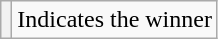<table class="wikitable">
<tr>
<th scope="row" style="text-align:center;" style="background:#FAEB86; height:20px; width:20px"></th>
<td>Indicates the winner</td>
</tr>
</table>
